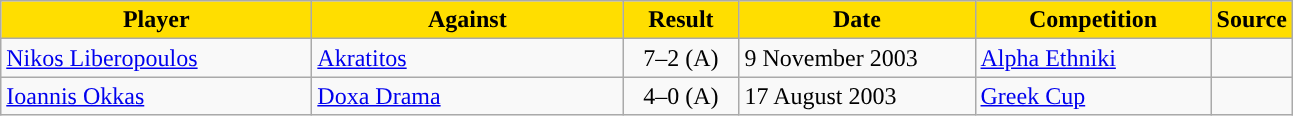<table class="wikitable">
<tr>
<th width=200 style="background:#FFDE00">Player</th>
<th width=200 style="background:#FFDE00">Against</th>
<th width=70 style="background:#FFDE00">Result</th>
<th width=150 style="background:#FFDE00">Date</th>
<th width=150 style="background:#FFDE00">Competition</th>
<th style="background:#FFDE00">Source</th>
</tr>
<tr>
<td> <a href='#'>Nikos Liberopoulos</a></td>
<td> <a href='#'>Akratitos</a></td>
<td align=center>7–2 (A)</td>
<td>9 November 2003</td>
<td><a href='#'>Alpha Ethniki</a></td>
<td align=center></td>
</tr>
<tr>
<td> <a href='#'>Ioannis Okkas</a></td>
<td> <a href='#'>Doxa Drama</a></td>
<td align=center>4–0 (A)</td>
<td>17 August 2003</td>
<td><a href='#'>Greek Cup</a></td>
<td align=center></td>
</tr>
</table>
